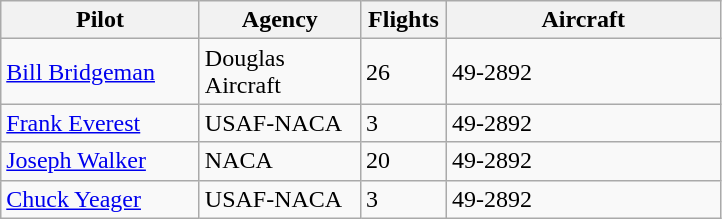<table class="wikitable">
<tr>
<th align="left" width="125">Pilot</th>
<th align="left" width="100">Agency</th>
<th align="left" width="50">Flights</th>
<th align="left" width="175">Aircraft</th>
</tr>
<tr>
<td><a href='#'>Bill Bridgeman</a></td>
<td>Douglas Aircraft</td>
<td>26</td>
<td>49-2892</td>
</tr>
<tr>
<td><a href='#'>Frank Everest</a></td>
<td>USAF-NACA</td>
<td>3</td>
<td>49-2892</td>
</tr>
<tr>
<td><a href='#'>Joseph Walker</a></td>
<td>NACA</td>
<td>20</td>
<td>49-2892</td>
</tr>
<tr>
<td><a href='#'>Chuck Yeager</a></td>
<td>USAF-NACA</td>
<td>3</td>
<td>49-2892</td>
</tr>
</table>
